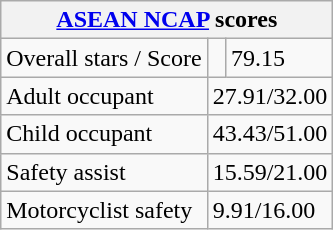<table class="wikitable">
<tr>
<th colspan="3"><a href='#'>ASEAN NCAP</a> scores</th>
</tr>
<tr>
<td>Overall stars / Score</td>
<td></td>
<td>79.15</td>
</tr>
<tr>
<td>Adult occupant</td>
<td colspan="2">27.91/32.00</td>
</tr>
<tr>
<td>Child occupant</td>
<td colspan="2">43.43/51.00</td>
</tr>
<tr>
<td>Safety assist</td>
<td colspan="2">15.59/21.00</td>
</tr>
<tr>
<td>Motorcyclist safety</td>
<td colspan="2">9.91/16.00</td>
</tr>
</table>
